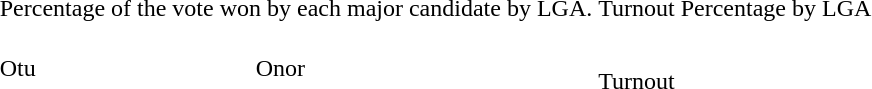<table align=center>
<tr>
<td colspan=2>Percentage of the vote won by each major candidate by LGA.</td>
<td width=220px>Turnout Percentage by LGA</td>
</tr>
<tr>
<td><br>Otu<br>  <br> </td>
<td><br>Onor<br> <br> </td>
<td><br>Turnout<br> </td>
</tr>
</table>
